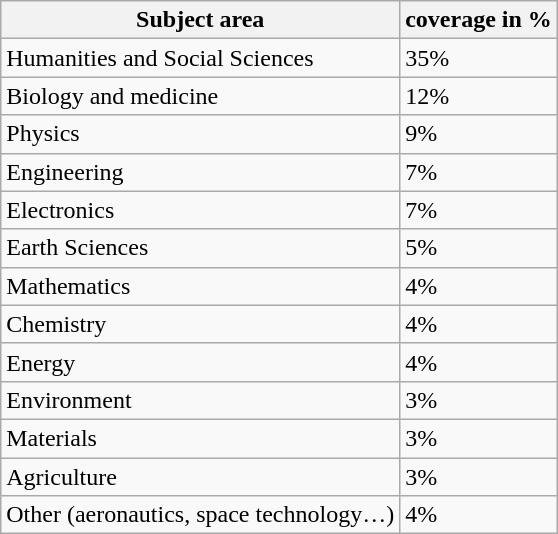<table class="wikitable">
<tr>
<th>Subject area</th>
<th>coverage in %</th>
</tr>
<tr>
<td>Humanities and Social Sciences</td>
<td>35%</td>
</tr>
<tr>
<td>Biology and medicine</td>
<td>12%</td>
</tr>
<tr>
<td>Physics</td>
<td>9%</td>
</tr>
<tr>
<td>Engineering</td>
<td>7%</td>
</tr>
<tr>
<td>Electronics</td>
<td>7%</td>
</tr>
<tr>
<td>Earth Sciences</td>
<td>5%</td>
</tr>
<tr>
<td>Mathematics</td>
<td>4%</td>
</tr>
<tr>
<td>Chemistry</td>
<td>4%</td>
</tr>
<tr>
<td>Energy</td>
<td>4%</td>
</tr>
<tr>
<td>Environment</td>
<td>3%</td>
</tr>
<tr>
<td>Materials</td>
<td>3%</td>
</tr>
<tr>
<td>Agriculture</td>
<td>3%</td>
</tr>
<tr>
<td>Other (aeronautics, space technology…)</td>
<td>4%</td>
</tr>
</table>
